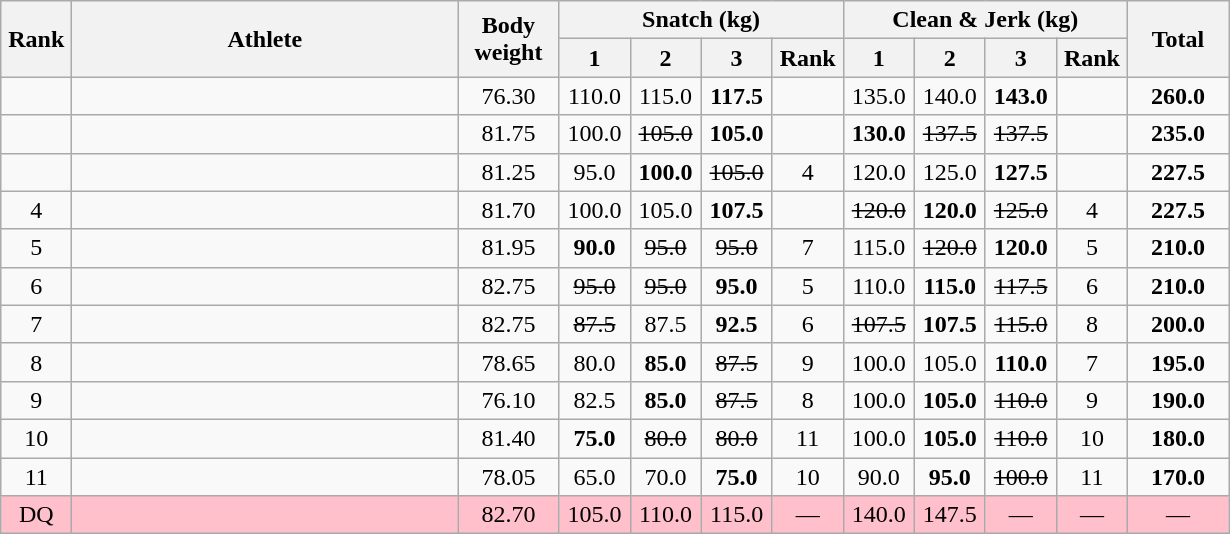<table class = "wikitable" style="text-align:center;">
<tr>
<th rowspan=2 width=40>Rank</th>
<th rowspan=2 width=250>Athlete</th>
<th rowspan=2 width=60>Body weight</th>
<th colspan=4>Snatch (kg)</th>
<th colspan=4>Clean & Jerk (kg)</th>
<th rowspan=2 width=60>Total</th>
</tr>
<tr>
<th width=40>1</th>
<th width=40>2</th>
<th width=40>3</th>
<th width=40>Rank</th>
<th width=40>1</th>
<th width=40>2</th>
<th width=40>3</th>
<th width=40>Rank</th>
</tr>
<tr>
<td></td>
<td align=left></td>
<td>76.30</td>
<td>110.0</td>
<td>115.0</td>
<td><strong>117.5</strong></td>
<td></td>
<td>135.0</td>
<td>140.0</td>
<td><strong>143.0</strong></td>
<td></td>
<td><strong>260.0</strong></td>
</tr>
<tr>
<td></td>
<td align=left></td>
<td>81.75</td>
<td>100.0</td>
<td><s>105.0 </s></td>
<td><strong>105.0</strong></td>
<td></td>
<td><strong>130.0</strong></td>
<td><s>137.5 </s></td>
<td><s>137.5 </s></td>
<td></td>
<td><strong>235.0</strong></td>
</tr>
<tr>
<td></td>
<td align=left></td>
<td>81.25</td>
<td>95.0</td>
<td><strong>100.0</strong></td>
<td><s>105.0 </s></td>
<td>4</td>
<td>120.0</td>
<td>125.0</td>
<td><strong>127.5</strong></td>
<td></td>
<td><strong>227.5</strong></td>
</tr>
<tr>
<td>4</td>
<td align=left></td>
<td>81.70</td>
<td>100.0</td>
<td>105.0</td>
<td><strong>107.5</strong></td>
<td></td>
<td><s>120.0 </s></td>
<td><strong>120.0</strong></td>
<td><s>125.0 </s></td>
<td>4</td>
<td><strong>227.5</strong></td>
</tr>
<tr>
<td>5</td>
<td align=left></td>
<td>81.95</td>
<td><strong>90.0</strong></td>
<td><s>95.0 </s></td>
<td><s>95.0 </s></td>
<td>7</td>
<td>115.0</td>
<td><s>120.0 </s></td>
<td><strong>120.0</strong></td>
<td>5</td>
<td><strong>210.0</strong></td>
</tr>
<tr>
<td>6</td>
<td align=left></td>
<td>82.75</td>
<td><s>95.0 </s></td>
<td><s>95.0 </s></td>
<td><strong>95.0</strong></td>
<td>5</td>
<td>110.0</td>
<td><strong>115.0</strong></td>
<td><s>117.5 </s></td>
<td>6</td>
<td><strong>210.0</strong></td>
</tr>
<tr>
<td>7</td>
<td align=left></td>
<td>82.75</td>
<td><s>87.5 </s></td>
<td>87.5</td>
<td><strong>92.5</strong></td>
<td>6</td>
<td><s>107.5 </s></td>
<td><strong>107.5</strong></td>
<td><s>115.0 </s></td>
<td>8</td>
<td><strong>200.0</strong></td>
</tr>
<tr>
<td>8</td>
<td align=left></td>
<td>78.65</td>
<td>80.0</td>
<td><strong>85.0</strong></td>
<td><s>87.5 </s></td>
<td>9</td>
<td>100.0</td>
<td>105.0</td>
<td><strong>110.0</strong></td>
<td>7</td>
<td><strong>195.0</strong></td>
</tr>
<tr>
<td>9</td>
<td align=left></td>
<td>76.10</td>
<td>82.5</td>
<td><strong>85.0</strong></td>
<td><s>87.5 </s></td>
<td>8</td>
<td>100.0</td>
<td><strong>105.0</strong></td>
<td><s>110.0 </s></td>
<td>9</td>
<td><strong>190.0</strong></td>
</tr>
<tr>
<td>10</td>
<td align=left></td>
<td>81.40</td>
<td><strong>75.0</strong></td>
<td><s>80.0 </s></td>
<td><s>80.0 </s></td>
<td>11</td>
<td>100.0</td>
<td><strong>105.0</strong></td>
<td><s>110.0 </s></td>
<td>10</td>
<td><strong>180.0</strong></td>
</tr>
<tr>
<td>11</td>
<td align=left></td>
<td>78.05</td>
<td>65.0</td>
<td>70.0</td>
<td><strong>75.0</strong></td>
<td>10</td>
<td>90.0</td>
<td><strong>95.0</strong></td>
<td><s>100.0 </s></td>
<td>11</td>
<td><strong>170.0</strong></td>
</tr>
<tr bgcolor=pink>
<td>DQ</td>
<td align=left></td>
<td>82.70</td>
<td>105.0</td>
<td>110.0</td>
<td>115.0</td>
<td>—</td>
<td>140.0</td>
<td>147.5</td>
<td>—</td>
<td>—</td>
<td>—</td>
</tr>
</table>
